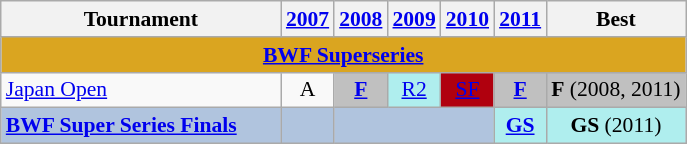<table class="wikitable" style="font-size: 90%; text-align:center">
<tr>
<th width=180>Tournament</th>
<th><a href='#'>2007</a></th>
<th><a href='#'>2008</a></th>
<th><a href='#'>2009</a></th>
<th><a href='#'>2010</a></th>
<th><a href='#'>2011</a></th>
<th>Best</th>
</tr>
<tr bgcolor=DAA520>
<td colspan="7" align=center><strong><a href='#'>BWF Superseries</a></strong></td>
</tr>
<tr>
<td align=left> <a href='#'>Japan Open</a></td>
<td>A</td>
<td bgcolor=Silver><a href='#'><strong>F</strong></a></td>
<td bgcolor=AFEEEE><a href='#'>R2</a></td>
<td bgcolor=Bronze><a href='#'>SF</a></td>
<td bgcolor=Silver><a href='#'><strong>F</strong></a></td>
<td bgcolor=Silver><strong>F</strong> (2008, 2011)</td>
</tr>
<tr bgcolor=B0C4DE>
<td align=left><strong><a href='#'>BWF Super Series Finals</a></strong></td>
<td></td>
<td colspan="3"></td>
<td bgcolor=AFEEEE><a href='#'><strong>GS</strong></a></td>
<td bgcolor=AFEEEE><strong>GS</strong> (2011)</td>
</tr>
</table>
